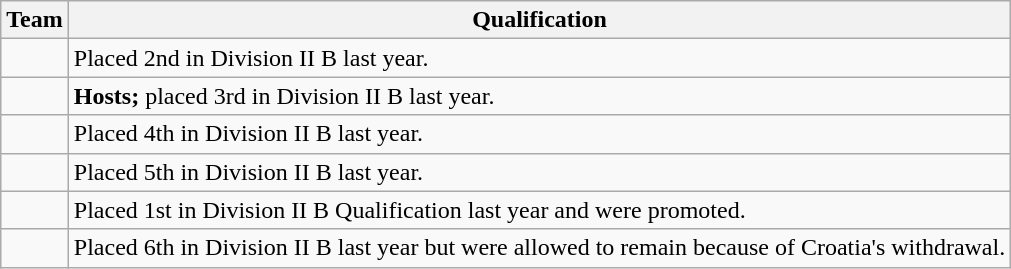<table class="wikitable">
<tr>
<th>Team</th>
<th>Qualification</th>
</tr>
<tr>
<td></td>
<td>Placed 2nd in Division II B last year.</td>
</tr>
<tr>
<td></td>
<td><strong>Hosts;</strong> placed 3rd in Division II B last year.</td>
</tr>
<tr>
<td></td>
<td>Placed 4th in Division II B last year.</td>
</tr>
<tr>
<td></td>
<td>Placed 5th in Division II B last year.</td>
</tr>
<tr>
<td></td>
<td>Placed 1st in Division II B Qualification last year and were promoted.</td>
</tr>
<tr>
<td></td>
<td>Placed 6th in Division II B last year but were allowed to remain because of Croatia's withdrawal.</td>
</tr>
</table>
